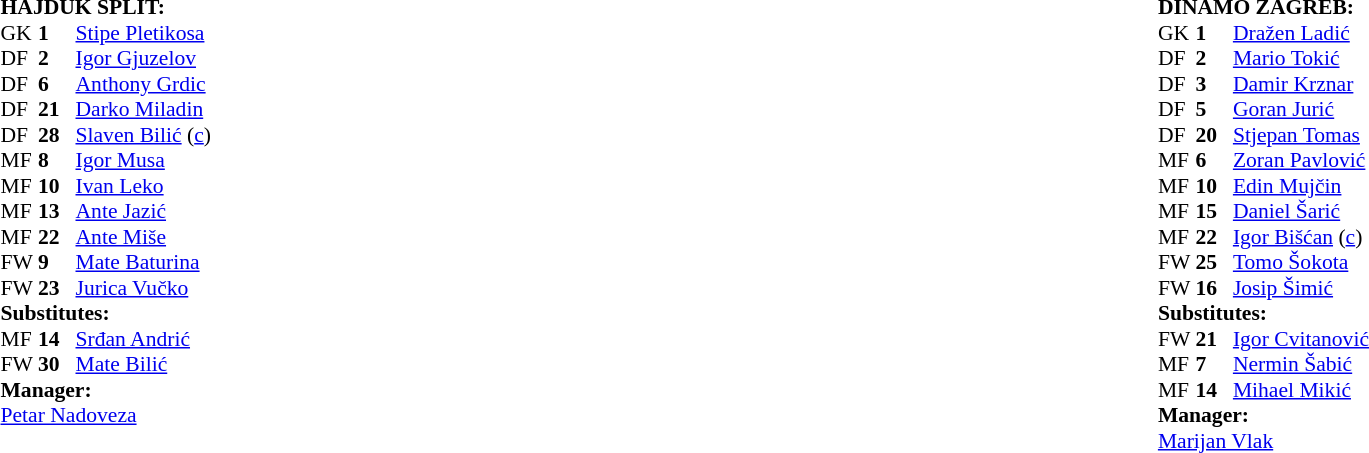<table width="100%">
<tr>
<td valign="top" width="40%"><br><table style="font-size: 90%" cellspacing="0" cellpadding="0">
<tr>
<td colspan="4"><strong>HAJDUK SPLIT:</strong></td>
</tr>
<tr>
<th width="25"></th>
<th width="25"></th>
<th width="135"></th>
<th width="35"></th>
</tr>
<tr>
<td>GK</td>
<td><strong>1</strong></td>
<td> <a href='#'>Stipe Pletikosa</a></td>
</tr>
<tr>
<td>DF</td>
<td><strong>2</strong></td>
<td> <a href='#'>Igor Gjuzelov</a></td>
<td></td>
</tr>
<tr>
<td>DF</td>
<td><strong>6</strong></td>
<td> <a href='#'>Anthony Grdic</a></td>
<td></td>
</tr>
<tr>
<td>DF</td>
<td><strong>21</strong></td>
<td> <a href='#'>Darko Miladin</a></td>
</tr>
<tr>
<td>DF</td>
<td><strong>28</strong></td>
<td> <a href='#'>Slaven Bilić</a> (<a href='#'>c</a>)</td>
</tr>
<tr>
<td>MF</td>
<td><strong>8</strong></td>
<td> <a href='#'>Igor Musa</a></td>
</tr>
<tr>
<td>MF</td>
<td><strong>10</strong></td>
<td> <a href='#'>Ivan Leko</a></td>
<td></td>
</tr>
<tr>
<td>MF</td>
<td><strong>13</strong></td>
<td> <a href='#'>Ante Jazić</a></td>
<td></td>
</tr>
<tr>
<td>MF</td>
<td><strong>22</strong></td>
<td> <a href='#'>Ante Miše</a></td>
<td></td>
<td></td>
</tr>
<tr>
<td>FW</td>
<td><strong>9</strong></td>
<td> <a href='#'>Mate Baturina</a></td>
</tr>
<tr>
<td>FW</td>
<td><strong>23</strong></td>
<td> <a href='#'>Jurica Vučko</a></td>
<td></td>
<td></td>
</tr>
<tr>
<td colspan=3><strong>Substitutes:</strong></td>
</tr>
<tr>
<td>MF</td>
<td><strong>14</strong></td>
<td> <a href='#'>Srđan Andrić</a></td>
<td></td>
<td></td>
</tr>
<tr>
<td>FW</td>
<td><strong>30</strong></td>
<td> <a href='#'>Mate Bilić</a></td>
<td></td>
<td></td>
</tr>
<tr>
<td colspan=3><strong>Manager:</strong></td>
</tr>
<tr>
<td colspan="3"> <a href='#'>Petar Nadoveza</a></td>
</tr>
</table>
</td>
<td valign="top" width="65%"><br><table style="font-size: 90%" cellspacing="0" cellpadding="0" align="center">
<tr>
<td colspan="4"><strong>DINAMO ZAGREB:</strong></td>
</tr>
<tr>
<th width="25"></th>
<th width="25"></th>
<th width="135"></th>
<th width="35"></th>
</tr>
<tr>
<td>GK</td>
<td><strong>1</strong></td>
<td> <a href='#'>Dražen Ladić</a></td>
</tr>
<tr>
<td>DF</td>
<td><strong>2</strong></td>
<td> <a href='#'>Mario Tokić</a></td>
<td></td>
</tr>
<tr>
<td>DF</td>
<td><strong>3</strong></td>
<td> <a href='#'>Damir Krznar</a></td>
</tr>
<tr>
<td>DF</td>
<td><strong>5</strong></td>
<td> <a href='#'>Goran Jurić</a></td>
<td></td>
</tr>
<tr>
<td>DF</td>
<td><strong>20</strong></td>
<td> <a href='#'>Stjepan Tomas</a></td>
</tr>
<tr>
<td>MF</td>
<td><strong>6</strong></td>
<td> <a href='#'>Zoran Pavlović</a></td>
<td></td>
<td></td>
</tr>
<tr>
<td>MF</td>
<td><strong>10</strong></td>
<td> <a href='#'>Edin Mujčin</a></td>
</tr>
<tr>
<td>MF</td>
<td><strong>15</strong></td>
<td> <a href='#'>Daniel Šarić</a></td>
</tr>
<tr>
<td>MF</td>
<td><strong>22</strong></td>
<td> <a href='#'>Igor Bišćan</a> (<a href='#'>c</a>)</td>
<td></td>
</tr>
<tr>
<td>FW</td>
<td><strong>25</strong></td>
<td> <a href='#'>Tomo Šokota</a></td>
<td></td>
<td></td>
</tr>
<tr>
<td>FW</td>
<td><strong>16</strong></td>
<td> <a href='#'>Josip Šimić</a></td>
<td></td>
<td></td>
</tr>
<tr>
<td colspan=3><strong>Substitutes:</strong></td>
</tr>
<tr>
<td>FW</td>
<td><strong>21</strong></td>
<td> <a href='#'>Igor Cvitanović</a></td>
<td></td>
<td></td>
</tr>
<tr>
<td>MF</td>
<td><strong>7</strong></td>
<td> <a href='#'>Nermin Šabić</a></td>
<td></td>
<td></td>
</tr>
<tr>
<td>MF</td>
<td><strong>14</strong></td>
<td> <a href='#'>Mihael Mikić</a></td>
<td></td>
<td></td>
</tr>
<tr>
<td colspan=3><strong>Manager:</strong></td>
</tr>
<tr>
<td colspan="3"> <a href='#'>Marijan Vlak</a></td>
</tr>
</table>
</td>
</tr>
</table>
